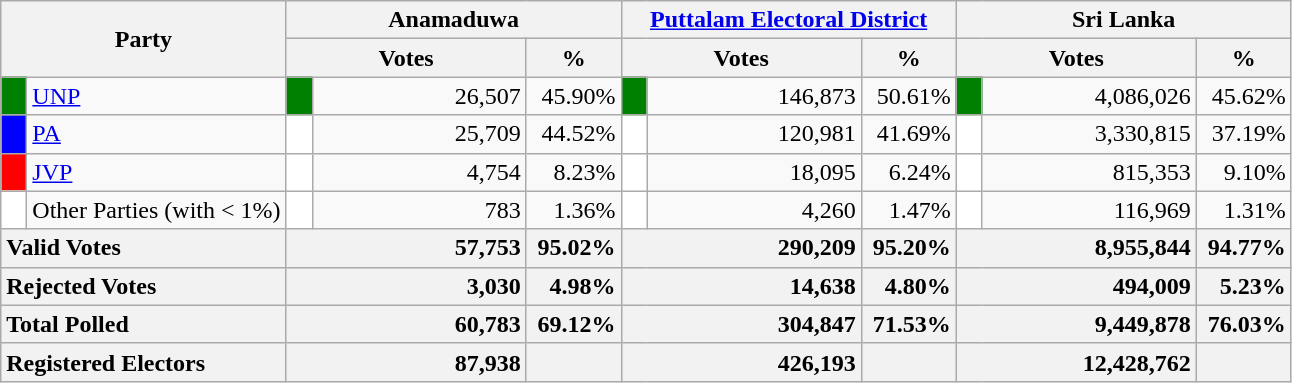<table class="wikitable">
<tr>
<th colspan="2" width="144px"rowspan="2">Party</th>
<th colspan="3" width="216px">Anamaduwa</th>
<th colspan="3" width="216px"><a href='#'>Puttalam Electoral District</a></th>
<th colspan="3" width="216px">Sri Lanka</th>
</tr>
<tr>
<th colspan="2" width="144px">Votes</th>
<th>%</th>
<th colspan="2" width="144px">Votes</th>
<th>%</th>
<th colspan="2" width="144px">Votes</th>
<th>%</th>
</tr>
<tr>
<td style="background-color:green;" width="10px"></td>
<td style="text-align:left;"><a href='#'>UNP</a></td>
<td style="background-color:green;" width="10px"></td>
<td style="text-align:right;">26,507</td>
<td style="text-align:right;">45.90%</td>
<td style="background-color:green;" width="10px"></td>
<td style="text-align:right;">146,873</td>
<td style="text-align:right;">50.61%</td>
<td style="background-color:green;" width="10px"></td>
<td style="text-align:right;">4,086,026</td>
<td style="text-align:right;">45.62%</td>
</tr>
<tr>
<td style="background-color:blue;" width="10px"></td>
<td style="text-align:left;"><a href='#'>PA</a></td>
<td style="background-color:white;" width="10px"></td>
<td style="text-align:right;">25,709</td>
<td style="text-align:right;">44.52%</td>
<td style="background-color:white;" width="10px"></td>
<td style="text-align:right;">120,981</td>
<td style="text-align:right;">41.69%</td>
<td style="background-color:white;" width="10px"></td>
<td style="text-align:right;">3,330,815</td>
<td style="text-align:right;">37.19%</td>
</tr>
<tr>
<td style="background-color:red;" width="10px"></td>
<td style="text-align:left;"><a href='#'>JVP</a></td>
<td style="background-color:white;" width="10px"></td>
<td style="text-align:right;">4,754</td>
<td style="text-align:right;">8.23%</td>
<td style="background-color:white;" width="10px"></td>
<td style="text-align:right;">18,095</td>
<td style="text-align:right;">6.24%</td>
<td style="background-color:white;" width="10px"></td>
<td style="text-align:right;">815,353</td>
<td style="text-align:right;">9.10%</td>
</tr>
<tr>
<td style="background-color:white;" width="10px"></td>
<td style="text-align:left;">Other Parties (with < 1%)</td>
<td style="background-color:white;" width="10px"></td>
<td style="text-align:right;">783</td>
<td style="text-align:right;">1.36%</td>
<td style="background-color:white;" width="10px"></td>
<td style="text-align:right;">4,260</td>
<td style="text-align:right;">1.47%</td>
<td style="background-color:white;" width="10px"></td>
<td style="text-align:right;">116,969</td>
<td style="text-align:right;">1.31%</td>
</tr>
<tr>
<th colspan="2" width="144px"style="text-align:left;">Valid Votes</th>
<th style="text-align:right;"colspan="2" width="144px">57,753</th>
<th style="text-align:right;">95.02%</th>
<th style="text-align:right;"colspan="2" width="144px">290,209</th>
<th style="text-align:right;">95.20%</th>
<th style="text-align:right;"colspan="2" width="144px">8,955,844</th>
<th style="text-align:right;">94.77%</th>
</tr>
<tr>
<th colspan="2" width="144px"style="text-align:left;">Rejected Votes</th>
<th style="text-align:right;"colspan="2" width="144px">3,030</th>
<th style="text-align:right;">4.98%</th>
<th style="text-align:right;"colspan="2" width="144px">14,638</th>
<th style="text-align:right;">4.80%</th>
<th style="text-align:right;"colspan="2" width="144px">494,009</th>
<th style="text-align:right;">5.23%</th>
</tr>
<tr>
<th colspan="2" width="144px"style="text-align:left;">Total Polled</th>
<th style="text-align:right;"colspan="2" width="144px">60,783</th>
<th style="text-align:right;">69.12%</th>
<th style="text-align:right;"colspan="2" width="144px">304,847</th>
<th style="text-align:right;">71.53%</th>
<th style="text-align:right;"colspan="2" width="144px">9,449,878</th>
<th style="text-align:right;">76.03%</th>
</tr>
<tr>
<th colspan="2" width="144px"style="text-align:left;">Registered Electors</th>
<th style="text-align:right;"colspan="2" width="144px">87,938</th>
<th></th>
<th style="text-align:right;"colspan="2" width="144px">426,193</th>
<th></th>
<th style="text-align:right;"colspan="2" width="144px">12,428,762</th>
<th></th>
</tr>
</table>
